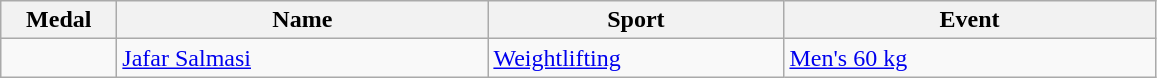<table class="wikitable sortable" style="text-align:left;">
<tr>
<th width="70">Medal</th>
<th width="240">Name</th>
<th width="190">Sport</th>
<th width="240">Event</th>
</tr>
<tr>
<td></td>
<td><a href='#'>Jafar Salmasi</a></td>
<td><a href='#'>Weightlifting</a></td>
<td><a href='#'>Men's 60 kg</a></td>
</tr>
</table>
